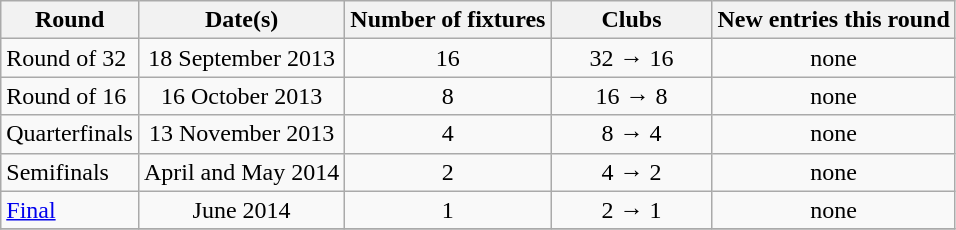<table class="wikitable" style="text-align:center">
<tr>
<th>Round</th>
<th>Date(s)</th>
<th>Number of fixtures</th>
<th width=100>Clubs</th>
<th>New entries this round</th>
</tr>
<tr>
<td style="text-align:left;">Round of 32</td>
<td>18 September 2013</td>
<td>16</td>
<td>32 → 16</td>
<td>none</td>
</tr>
<tr>
<td style="text-align:left;">Round of 16</td>
<td>16 October 2013</td>
<td>8</td>
<td>16 → 8</td>
<td>none</td>
</tr>
<tr>
<td style="text-align:left;">Quarterfinals</td>
<td>13 November 2013</td>
<td>4</td>
<td>8 → 4</td>
<td>none</td>
</tr>
<tr>
<td style="text-align:left;">Semifinals</td>
<td>April and May 2014</td>
<td>2</td>
<td>4 → 2</td>
<td>none</td>
</tr>
<tr>
<td style="text-align:left;"><a href='#'>Final</a></td>
<td>June 2014</td>
<td>1</td>
<td>2 → 1</td>
<td>none</td>
</tr>
<tr>
</tr>
</table>
